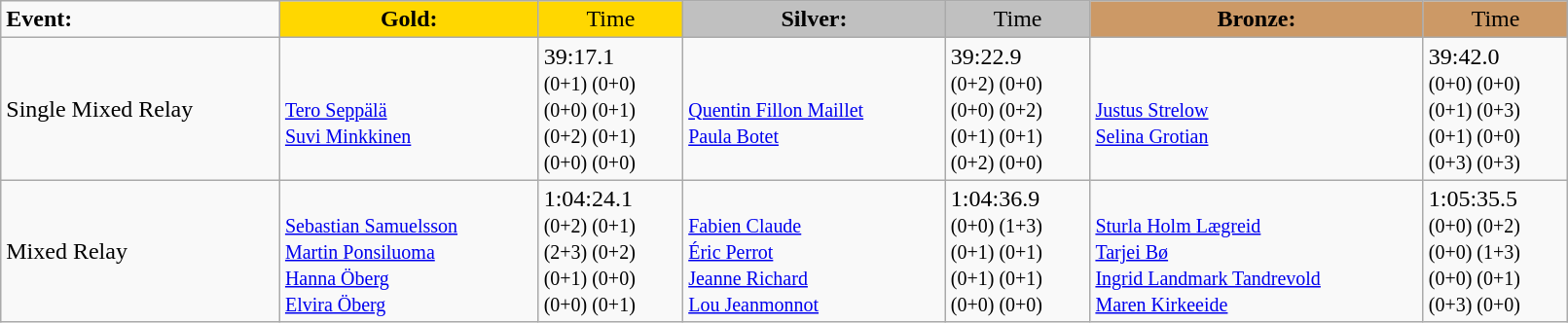<table class="wikitable" width=85%>
<tr>
<td><strong>Event:</strong></td>
<td style="text-align:center;background-color:gold;"><strong>Gold:</strong></td>
<td style="text-align:center;background-color:gold;">Time</td>
<td style="text-align:center;background-color:silver;"><strong>Silver:</strong></td>
<td style="text-align:center;background-color:silver;">Time</td>
<td style="text-align:center;background-color:#CC9966;"><strong>Bronze:</strong></td>
<td style="text-align:center;background-color:#CC9966;">Time</td>
</tr>
<tr>
<td>Single Mixed Relay</td>
<td><strong></strong><br><small><a href='#'>Tero Seppälä</a><br><a href='#'>Suvi Minkkinen</a></small></td>
<td>39:17.1<br><small>(0+1) (0+0)<br>(0+0) (0+1)<br>(0+2) (0+1)<br>(0+0) (0+0)<br></small></td>
<td><br><small><a href='#'>Quentin Fillon Maillet</a><br><a href='#'>Paula Botet</a></small></td>
<td>39:22.9<br><small>(0+2) (0+0)<br>(0+0) (0+2)<br>(0+1) (0+1)<br>(0+2) (0+0)</small></td>
<td><br><small><a href='#'>Justus Strelow</a><br><a href='#'>Selina Grotian</a></small></td>
<td>39:42.0<br><small>(0+0) (0+0)<br>(0+1) (0+3)<br>(0+1) (0+0)<br>(0+3) (0+3)<br></small></td>
</tr>
<tr>
<td>Mixed Relay</td>
<td><strong></strong><br><small><a href='#'>Sebastian Samuelsson</a><br><a href='#'>Martin Ponsiluoma</a><br><a href='#'>Hanna Öberg</a><br><a href='#'>Elvira Öberg</a></small></td>
<td>1:04:24.1<br><small>(0+2) (0+1)<br>(2+3) (0+2)<br>(0+1) (0+0)<br>(0+0) (0+1)<br></small></td>
<td><br><small><a href='#'>Fabien Claude</a><br><a href='#'>Éric Perrot</a><br><a href='#'>Jeanne Richard</a><br><a href='#'>Lou Jeanmonnot</a></small></td>
<td>1:04:36.9<br><small>(0+0) (1+3)<br>(0+1) (0+1)<br>(0+1) (0+1)<br>(0+0) (0+0)</small></td>
<td><br><small><a href='#'>Sturla Holm Lægreid</a><br><a href='#'>Tarjei Bø</a><br><a href='#'>Ingrid Landmark Tandrevold</a><br><a href='#'>Maren Kirkeeide</a></small></td>
<td>1:05:35.5<br><small>(0+0) (0+2)<br>(0+0) (1+3)<br>(0+0) (0+1)<br>(0+3) (0+0)<br></small></td>
</tr>
</table>
